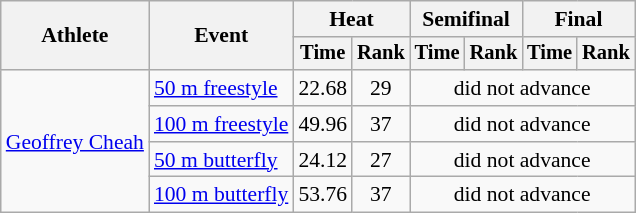<table class=wikitable style="font-size:90%">
<tr>
<th rowspan="2">Athlete</th>
<th rowspan="2">Event</th>
<th colspan="2">Heat</th>
<th colspan="2">Semifinal</th>
<th colspan="2">Final</th>
</tr>
<tr style="font-size:95%">
<th>Time</th>
<th>Rank</th>
<th>Time</th>
<th>Rank</th>
<th>Time</th>
<th>Rank</th>
</tr>
<tr align=center>
<td align=left rowspan=4><a href='#'>Geoffrey Cheah</a></td>
<td align=left><a href='#'>50 m freestyle</a></td>
<td>22.68</td>
<td>29</td>
<td colspan=4>did not advance</td>
</tr>
<tr align=center>
<td align=left><a href='#'>100 m freestyle</a></td>
<td>49.96</td>
<td>37</td>
<td colspan=4>did not advance</td>
</tr>
<tr align=center>
<td align=left><a href='#'>50 m butterfly</a></td>
<td>24.12</td>
<td>27</td>
<td colspan=4>did not advance</td>
</tr>
<tr align=center>
<td align=left><a href='#'>100 m butterfly</a></td>
<td>53.76</td>
<td>37</td>
<td colspan=4>did not advance</td>
</tr>
</table>
